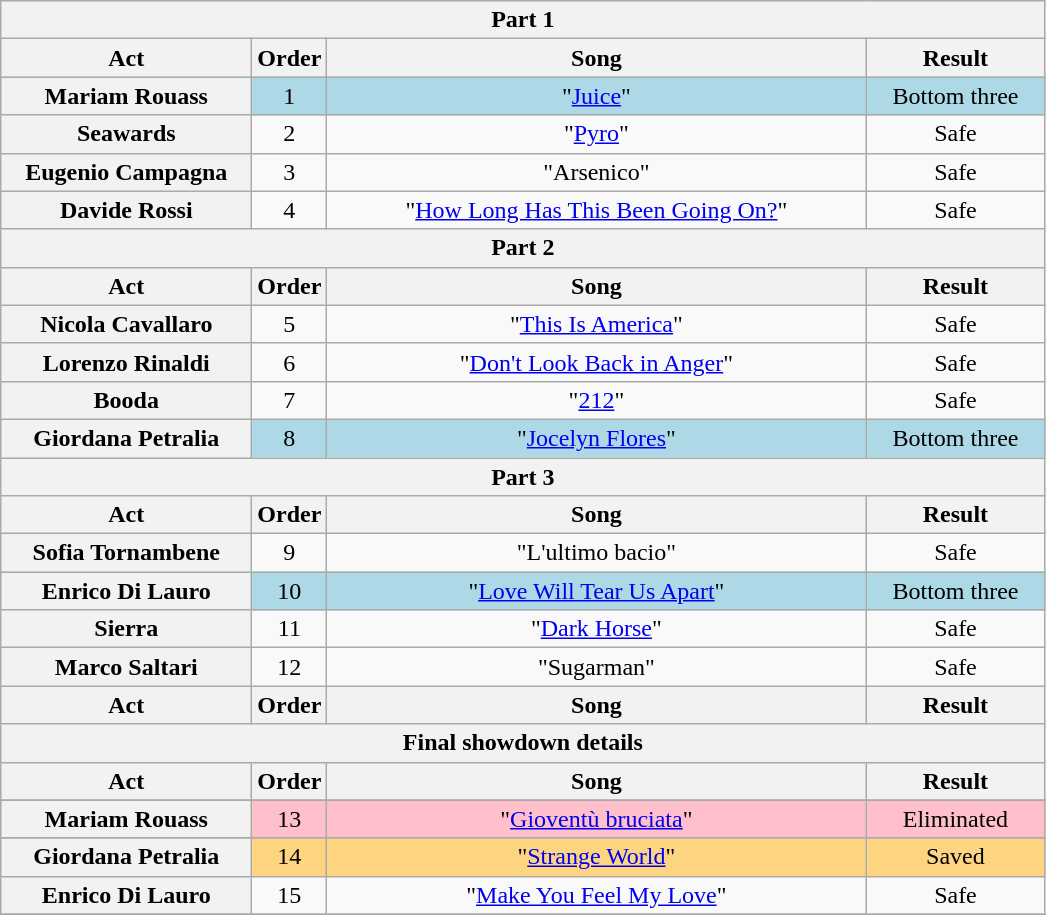<table class="wikitable plainrowheaders" style="text-align:center;">
<tr>
<th colspan="4">Part 1</th>
</tr>
<tr>
<th scope="col" style="width:10em;">Act</th>
<th scope="col">Order</th>
<th scope="col" style="width:22em;">Song</th>
<th scope="col" style="width:7em;">Result</th>
</tr>
<tr bgcolor=lightblue>
<th scope="row">Mariam Rouass</th>
<td>1</td>
<td>"<a href='#'>Juice</a>"</td>
<td>Bottom three</td>
</tr>
<tr>
<th scope="row">Seawards</th>
<td>2</td>
<td>"<a href='#'>Pyro</a>"</td>
<td>Safe</td>
</tr>
<tr>
<th scope="row">Eugenio Campagna</th>
<td>3</td>
<td>"Arsenico"</td>
<td>Safe</td>
</tr>
<tr>
<th scope="row">Davide Rossi</th>
<td>4</td>
<td>"<a href='#'>How Long Has This Been Going On?</a>"</td>
<td>Safe</td>
</tr>
<tr>
<th colspan="4">Part 2</th>
</tr>
<tr>
<th scope="col" style="width:10em;">Act</th>
<th scope="col">Order</th>
<th scope="col" style="width:20em;">Song</th>
<th scope="col" style="width:7em;">Result</th>
</tr>
<tr>
<th scope="row">Nicola Cavallaro</th>
<td>5</td>
<td>"<a href='#'>This Is America</a>"</td>
<td>Safe</td>
</tr>
<tr>
<th scope="row">Lorenzo Rinaldi</th>
<td>6</td>
<td>"<a href='#'>Don't Look Back in Anger</a>"</td>
<td>Safe</td>
</tr>
<tr>
<th scope="row">Booda</th>
<td>7</td>
<td>"<a href='#'>212</a>"</td>
<td>Safe</td>
</tr>
<tr bgcolor=lightblue>
<th scope="row">Giordana Petralia</th>
<td>8</td>
<td>"<a href='#'>Jocelyn Flores</a>"</td>
<td>Bottom three</td>
</tr>
<tr>
<th colspan="4">Part 3</th>
</tr>
<tr>
<th scope="col" style="width:10em;">Act</th>
<th scope="col">Order</th>
<th scope="col" style="width:20em;">Song</th>
<th scope="col" style="width:7em;">Result</th>
</tr>
<tr>
<th scope="row">Sofia Tornambene</th>
<td>9</td>
<td>"L'ultimo bacio"</td>
<td>Safe</td>
</tr>
<tr bgcolor=lightblue>
<th scope="row">Enrico Di Lauro</th>
<td>10</td>
<td>"<a href='#'>Love Will Tear Us Apart</a>"</td>
<td>Bottom three</td>
</tr>
<tr>
<th scope="row">Sierra</th>
<td>11</td>
<td>"<a href='#'>Dark Horse</a>"</td>
<td>Safe</td>
</tr>
<tr>
<th scope="row">Marco Saltari</th>
<td>12</td>
<td>"Sugarman"</td>
<td>Safe</td>
</tr>
<tr>
<th scope="col" style="width:10em;">Act</th>
<th scope="col">Order</th>
<th scope="col" style="width:20em;">Song</th>
<th scope="col" style="width:7em;">Result</th>
</tr>
<tr>
<th colspan="4">Final showdown details</th>
</tr>
<tr>
<th scope="col" style="width:10em;">Act</th>
<th scope="col">Order</th>
<th scope="col" style="width:20em;">Song</th>
<th scope="col" style="width:7em;">Result</th>
</tr>
<tr>
</tr>
<tr bgcolor=pink>
<th scope="row">Mariam Rouass</th>
<td>13</td>
<td>"<a href='#'>Gioventù bruciata</a>"</td>
<td>Eliminated</td>
</tr>
<tr>
</tr>
<tr bgcolor=#fdd581>
<th scope="row">Giordana Petralia</th>
<td>14</td>
<td>"<a href='#'>Strange World</a>"</td>
<td>Saved</td>
</tr>
<tr>
<th scope="row">Enrico Di Lauro</th>
<td>15</td>
<td>"<a href='#'>Make You Feel My Love</a>"</td>
<td>Safe</td>
</tr>
<tr>
</tr>
</table>
